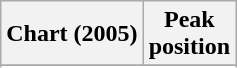<table class="wikitable sortable plainrowheaders" style="text-align:center;">
<tr>
<th align="center">Chart (2005)</th>
<th align="center">Peak<br>position</th>
</tr>
<tr>
</tr>
<tr>
</tr>
</table>
